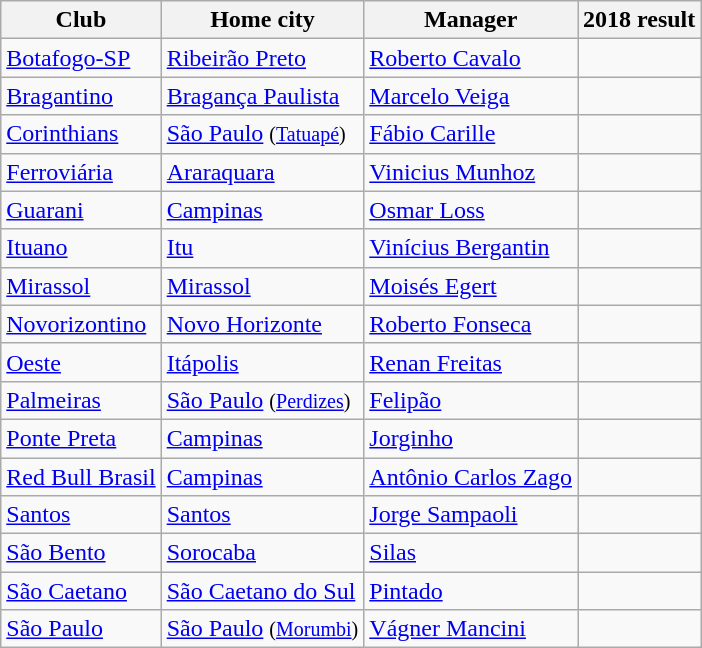<table class="wikitable sortable">
<tr>
<th>Club</th>
<th>Home city</th>
<th>Manager</th>
<th>2018 result</th>
</tr>
<tr>
<td><a href='#'>Botafogo-SP</a></td>
<td><a href='#'>Ribeirão Preto</a></td>
<td><a href='#'>Roberto Cavalo</a></td>
<td></td>
</tr>
<tr>
<td><a href='#'>Bragantino</a></td>
<td><a href='#'>Bragança Paulista</a></td>
<td><a href='#'>Marcelo Veiga</a></td>
<td></td>
</tr>
<tr>
<td><a href='#'>Corinthians</a></td>
<td><a href='#'>São Paulo</a> <small>(<a href='#'>Tatuapé</a>)</small></td>
<td><a href='#'>Fábio Carille</a></td>
<td></td>
</tr>
<tr>
<td><a href='#'>Ferroviária</a></td>
<td><a href='#'>Araraquara</a></td>
<td><a href='#'>Vinicius Munhoz</a></td>
<td></td>
</tr>
<tr>
<td><a href='#'>Guarani</a></td>
<td><a href='#'>Campinas</a></td>
<td><a href='#'>Osmar Loss</a></td>
<td></td>
</tr>
<tr>
<td><a href='#'>Ituano</a></td>
<td><a href='#'>Itu</a></td>
<td><a href='#'>Vinícius Bergantin</a></td>
<td></td>
</tr>
<tr>
<td><a href='#'>Mirassol</a></td>
<td><a href='#'>Mirassol</a></td>
<td><a href='#'>Moisés Egert</a></td>
<td></td>
</tr>
<tr>
<td><a href='#'>Novorizontino</a></td>
<td><a href='#'>Novo Horizonte</a></td>
<td><a href='#'>Roberto Fonseca</a></td>
<td></td>
</tr>
<tr>
<td><a href='#'>Oeste</a></td>
<td><a href='#'>Itápolis</a></td>
<td><a href='#'>Renan Freitas</a></td>
<td></td>
</tr>
<tr>
<td><a href='#'>Palmeiras</a></td>
<td><a href='#'>São Paulo</a> <small>(<a href='#'>Perdizes</a>)</small></td>
<td><a href='#'>Felipão</a></td>
<td></td>
</tr>
<tr>
<td><a href='#'>Ponte Preta</a></td>
<td><a href='#'>Campinas</a></td>
<td><a href='#'>Jorginho</a></td>
<td></td>
</tr>
<tr>
<td><a href='#'>Red Bull Brasil</a></td>
<td><a href='#'>Campinas</a></td>
<td><a href='#'>Antônio Carlos Zago</a></td>
<td></td>
</tr>
<tr>
<td><a href='#'>Santos</a></td>
<td><a href='#'>Santos</a></td>
<td><a href='#'>Jorge Sampaoli</a></td>
<td></td>
</tr>
<tr>
<td><a href='#'>São Bento</a></td>
<td><a href='#'>Sorocaba</a></td>
<td><a href='#'>Silas</a></td>
<td></td>
</tr>
<tr>
<td><a href='#'>São Caetano</a></td>
<td><a href='#'>São Caetano do Sul</a></td>
<td><a href='#'>Pintado</a></td>
<td></td>
</tr>
<tr>
<td><a href='#'>São Paulo</a></td>
<td><a href='#'>São Paulo</a> <small>(<a href='#'>Morumbi</a>)</small></td>
<td><a href='#'>Vágner Mancini</a></td>
<td></td>
</tr>
</table>
